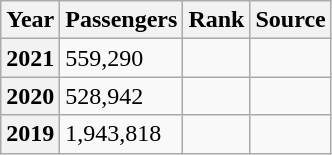<table class="wikitable sortable">
<tr>
<th>Year</th>
<th>Passengers</th>
<th>Rank</th>
<th>Source</th>
</tr>
<tr>
<th>2021</th>
<td>559,290 </td>
<td></td>
<td></td>
</tr>
<tr>
<th>2020</th>
<td>528,942 </td>
<td></td>
<td></td>
</tr>
<tr>
<th>2019</th>
<td>1,943,818</td>
<td></td>
<td></td>
</tr>
</table>
